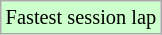<table class="wikitable sortable" style="font-size: 85%;">
<tr style="background:#ccffcc;">
<td>Fastest session lap</td>
</tr>
</table>
